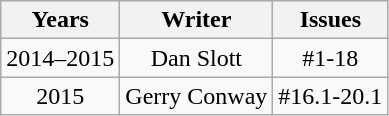<table class="wikitable">
<tr>
<th>Years</th>
<th>Writer</th>
<th>Issues</th>
</tr>
<tr>
<td align="center">2014–2015</td>
<td align="center">Dan Slott</td>
<td align="center">#1-18</td>
</tr>
<tr>
<td align="center">2015</td>
<td align="center">Gerry Conway</td>
<td align="center">#16.1-20.1</td>
</tr>
</table>
